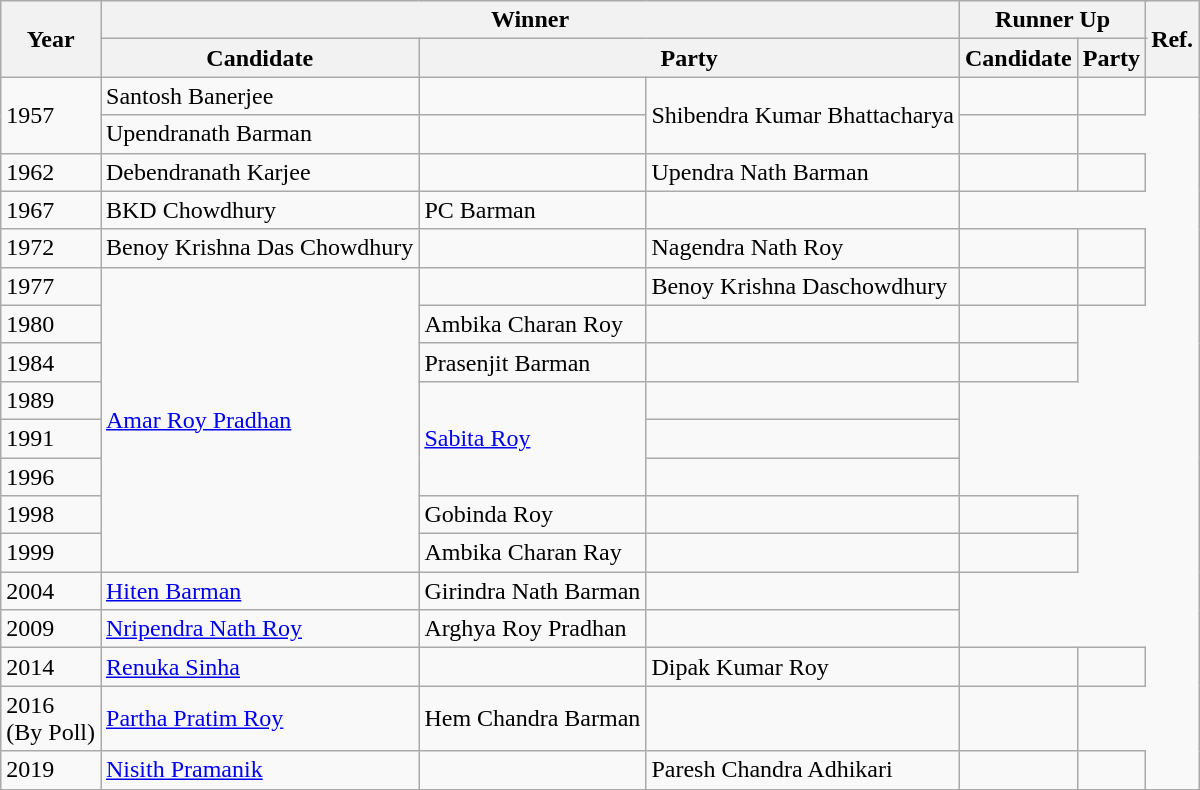<table class="wikitable sortable">
<tr>
<th rowspan="2">Year</th>
<th colspan="3">Winner</th>
<th colspan="3">Runner Up</th>
<th rowspan="2">Ref.</th>
</tr>
<tr>
<th>Candidate</th>
<th colspan="2">Party</th>
<th>Candidate</th>
<th colspan="2">Party</th>
</tr>
<tr>
<td rowspan="2">1957</td>
<td>Santosh Banerjee</td>
<td></td>
<td rowspan="2">Shibendra Kumar Bhattacharya</td>
<td></td>
<td></td>
</tr>
<tr>
<td>Upendranath Barman</td>
<td></td>
<td></td>
</tr>
<tr>
<td>1962</td>
<td>Debendranath Karjee</td>
<td></td>
<td>Upendra Nath Barman</td>
<td></td>
<td></td>
</tr>
<tr>
<td>1967</td>
<td>BKD Chowdhury</td>
<td>PC Barman</td>
<td></td>
</tr>
<tr>
<td>1972</td>
<td>Benoy Krishna Das Chowdhury</td>
<td></td>
<td>Nagendra Nath Roy</td>
<td></td>
<td></td>
</tr>
<tr>
<td>1977</td>
<td rowspan="8"><a href='#'>Amar Roy Pradhan</a></td>
<td></td>
<td>Benoy Krishna Daschowdhury</td>
<td></td>
<td></td>
</tr>
<tr>
<td>1980</td>
<td>Ambika Charan Roy</td>
<td></td>
<td></td>
</tr>
<tr>
<td>1984</td>
<td>Prasenjit Barman</td>
<td></td>
<td></td>
</tr>
<tr>
<td>1989</td>
<td rowspan="3"><a href='#'>Sabita Roy</a></td>
<td></td>
</tr>
<tr>
<td>1991</td>
<td></td>
</tr>
<tr>
<td>1996</td>
<td></td>
</tr>
<tr>
<td>1998</td>
<td>Gobinda Roy</td>
<td></td>
<td></td>
</tr>
<tr>
<td>1999</td>
<td>Ambika Charan Ray</td>
<td></td>
<td></td>
</tr>
<tr>
<td>2004</td>
<td><a href='#'>Hiten Barman</a></td>
<td>Girindra Nath Barman</td>
<td></td>
</tr>
<tr>
<td>2009</td>
<td><a href='#'>Nripendra Nath Roy</a></td>
<td>Arghya Roy Pradhan</td>
<td></td>
</tr>
<tr>
<td>2014</td>
<td><a href='#'>Renuka Sinha</a></td>
<td></td>
<td>Dipak Kumar Roy</td>
<td></td>
<td></td>
</tr>
<tr>
<td>2016<br>(By Poll)</td>
<td><a href='#'>Partha Pratim Roy</a></td>
<td>Hem Chandra Barman</td>
<td></td>
<td></td>
</tr>
<tr>
<td>2019</td>
<td><a href='#'>Nisith Pramanik</a></td>
<td></td>
<td>Paresh Chandra Adhikari</td>
<td></td>
<td></td>
</tr>
<tr>
</tr>
</table>
